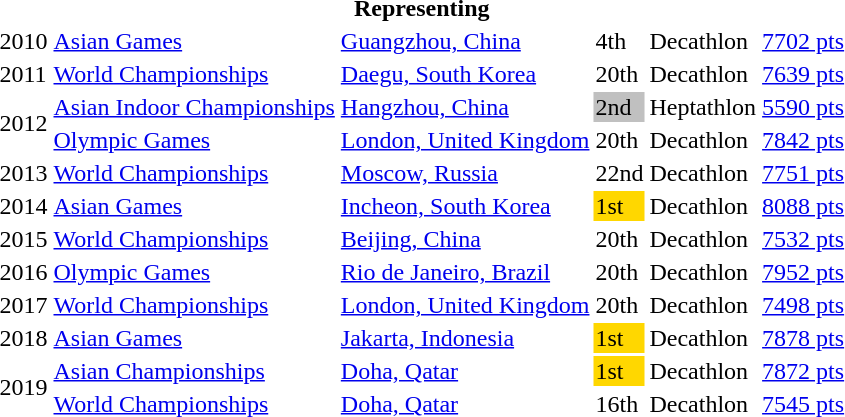<table>
<tr>
<th colspan="6">Representing </th>
</tr>
<tr>
<td>2010</td>
<td><a href='#'>Asian Games</a></td>
<td><a href='#'>Guangzhou, China</a></td>
<td>4th</td>
<td>Decathlon</td>
<td><a href='#'>7702 pts</a></td>
</tr>
<tr>
<td>2011</td>
<td><a href='#'>World Championships</a></td>
<td><a href='#'>Daegu, South Korea</a></td>
<td>20th</td>
<td>Decathlon</td>
<td><a href='#'>7639 pts</a></td>
</tr>
<tr>
<td rowspan=2>2012</td>
<td><a href='#'>Asian Indoor Championships</a></td>
<td><a href='#'>Hangzhou, China</a></td>
<td bgcolor=silver>2nd</td>
<td>Heptathlon</td>
<td><a href='#'>5590 pts</a></td>
</tr>
<tr>
<td><a href='#'>Olympic Games</a></td>
<td><a href='#'>London, United Kingdom</a></td>
<td>20th</td>
<td>Decathlon</td>
<td><a href='#'>7842 pts</a></td>
</tr>
<tr>
<td>2013</td>
<td><a href='#'>World Championships</a></td>
<td><a href='#'>Moscow, Russia</a></td>
<td>22nd</td>
<td>Decathlon</td>
<td><a href='#'>7751 pts</a></td>
</tr>
<tr>
<td>2014</td>
<td><a href='#'>Asian Games</a></td>
<td><a href='#'>Incheon, South Korea</a></td>
<td bgcolor=gold>1st</td>
<td>Decathlon</td>
<td><a href='#'>8088 pts</a></td>
</tr>
<tr>
<td>2015</td>
<td><a href='#'>World Championships</a></td>
<td><a href='#'>Beijing, China</a></td>
<td>20th</td>
<td>Decathlon</td>
<td><a href='#'>7532 pts</a></td>
</tr>
<tr>
<td>2016</td>
<td><a href='#'>Olympic Games</a></td>
<td><a href='#'>Rio de Janeiro, Brazil</a></td>
<td>20th</td>
<td>Decathlon</td>
<td><a href='#'>7952 pts</a></td>
</tr>
<tr>
<td>2017</td>
<td><a href='#'>World Championships</a></td>
<td><a href='#'>London, United Kingdom</a></td>
<td>20th</td>
<td>Decathlon</td>
<td><a href='#'>7498 pts</a></td>
</tr>
<tr>
<td>2018</td>
<td><a href='#'>Asian Games</a></td>
<td><a href='#'>Jakarta, Indonesia</a></td>
<td bgcolor=gold>1st</td>
<td>Decathlon</td>
<td><a href='#'>7878 pts</a></td>
</tr>
<tr>
<td rowspan=2>2019</td>
<td><a href='#'>Asian Championships</a></td>
<td><a href='#'>Doha, Qatar</a></td>
<td bgcolor=gold>1st</td>
<td>Decathlon</td>
<td><a href='#'>7872 pts</a></td>
</tr>
<tr>
<td><a href='#'>World Championships</a></td>
<td><a href='#'>Doha, Qatar</a></td>
<td>16th</td>
<td>Decathlon</td>
<td><a href='#'>7545 pts</a></td>
</tr>
</table>
